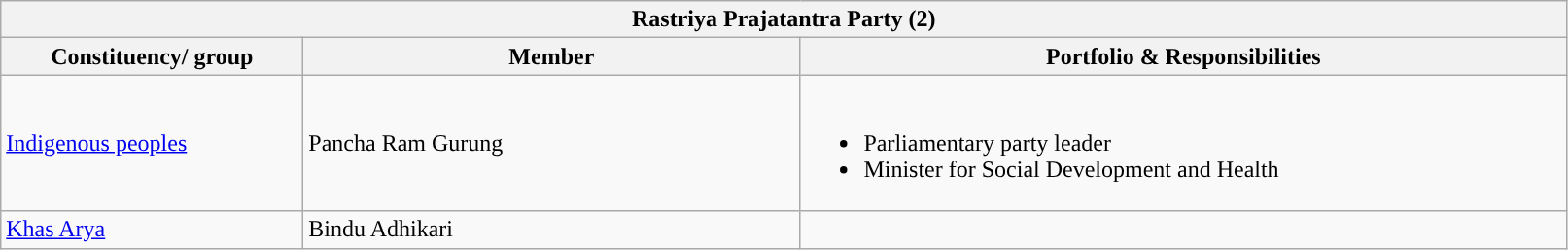<table class="wikitable sortable">
<tr>
<th colspan="3" style="width: 800pt; background:">Rastriya Prajatantra Party (2)</th>
</tr>
<tr>
<th style="width:150pt;">Constituency/ group</th>
<th style="width:250pt;">Member</th>
<th>Portfolio & Responsibilities</th>
</tr>
<tr>
<td><a href='#'>Indigenous peoples</a></td>
<td>Pancha Ram Gurung</td>
<td><br><ul><li>Parliamentary party leader</li><li>Minister for Social Development and Health</li></ul></td>
</tr>
<tr>
<td><a href='#'>Khas Arya</a></td>
<td>Bindu Adhikari</td>
<td></td>
</tr>
</table>
